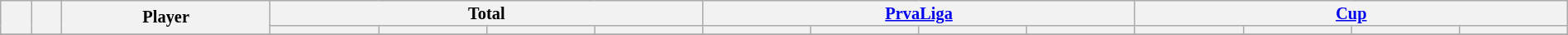<table class="wikitable sortable alternance"  style="font-size:85%; text-align:center; line-height:14px; width:100%">
<tr>
<th rowspan="2" style="vertical-align:center;"></th>
<th rowspan="2" style="vertical-align:center;"></th>
<th rowspan="2" style="vertical-align:center;">Player</th>
<th colspan="4" style="width:85px;">Total</th>
<th colspan="4" style="width:85px;"><a href='#'>PrvaLiga</a></th>
<th colspan="4" style="width:85px;"><a href='#'>Cup</a></th>
</tr>
<tr>
<th></th>
<th></th>
<th></th>
<th></th>
<th></th>
<th></th>
<th></th>
<th></th>
<th></th>
<th></th>
<th></th>
<th></th>
</tr>
<tr>
</tr>
</table>
